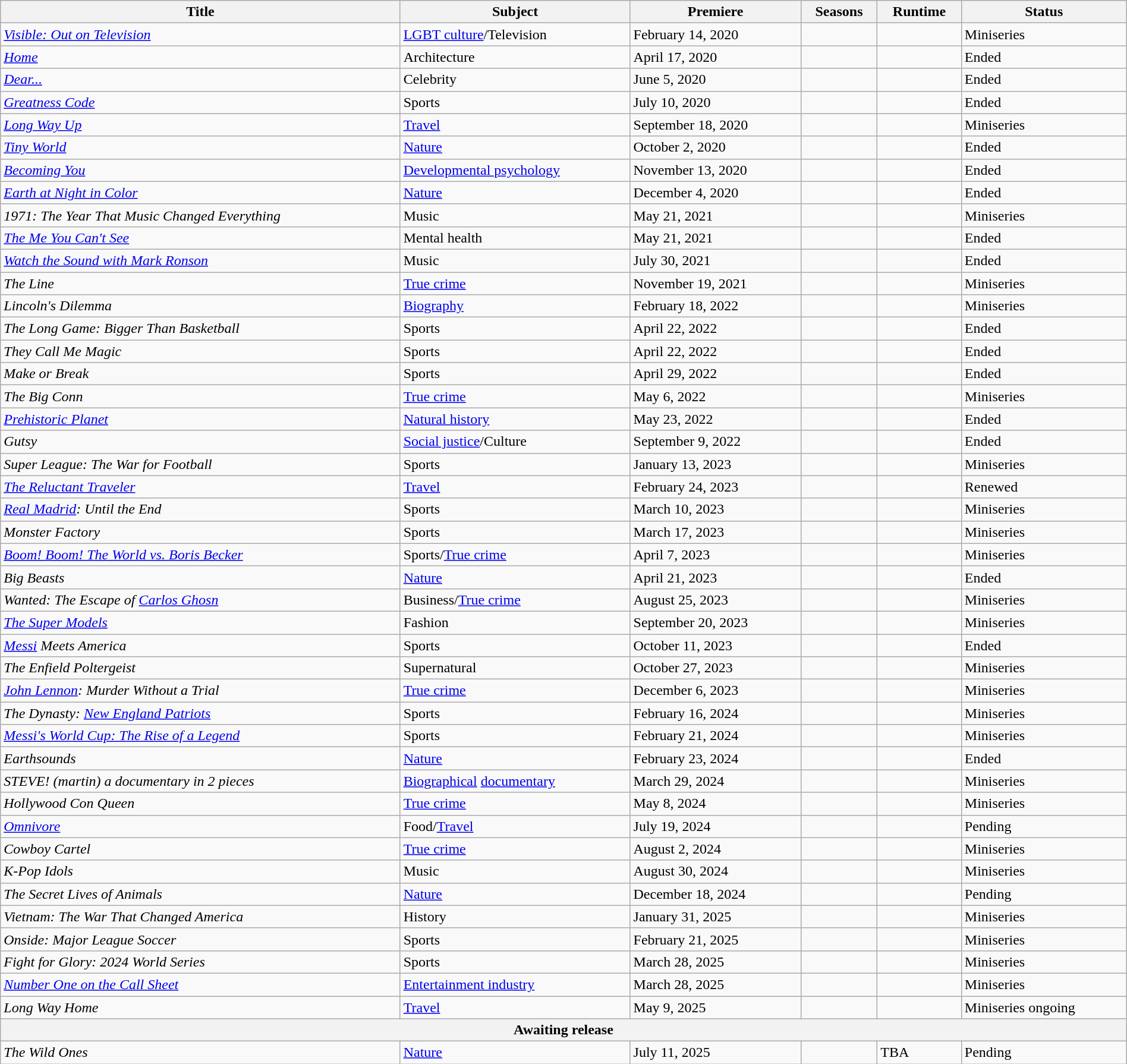<table class="wikitable sortable" style="width:100%">
<tr>
<th>Title</th>
<th>Subject</th>
<th>Premiere</th>
<th>Seasons</th>
<th>Runtime</th>
<th>Status</th>
</tr>
<tr>
<td><em><a href='#'>Visible: Out on Television</a></em></td>
<td><a href='#'>LGBT culture</a>/Television</td>
<td>February 14, 2020</td>
<td></td>
<td></td>
<td>Miniseries</td>
</tr>
<tr>
<td><em><a href='#'>Home</a></em></td>
<td>Architecture</td>
<td>April 17, 2020</td>
<td></td>
<td></td>
<td>Ended</td>
</tr>
<tr>
<td><em><a href='#'>Dear...</a></em></td>
<td>Celebrity</td>
<td>June 5, 2020</td>
<td></td>
<td></td>
<td>Ended</td>
</tr>
<tr>
<td><em><a href='#'>Greatness Code</a></em></td>
<td>Sports</td>
<td>July 10, 2020</td>
<td></td>
<td></td>
<td>Ended</td>
</tr>
<tr>
<td><em><a href='#'>Long Way Up</a></em></td>
<td><a href='#'>Travel</a></td>
<td>September 18, 2020</td>
<td></td>
<td></td>
<td>Miniseries</td>
</tr>
<tr>
<td><em><a href='#'>Tiny World</a></em></td>
<td><a href='#'>Nature</a></td>
<td>October 2, 2020</td>
<td></td>
<td></td>
<td>Ended</td>
</tr>
<tr>
<td><em><a href='#'>Becoming You</a></em></td>
<td><a href='#'>Developmental psychology</a></td>
<td>November 13, 2020</td>
<td></td>
<td></td>
<td>Ended</td>
</tr>
<tr>
<td><em><a href='#'>Earth at Night in Color</a></em></td>
<td><a href='#'>Nature</a></td>
<td>December 4, 2020</td>
<td></td>
<td></td>
<td>Ended</td>
</tr>
<tr>
<td><em>1971: The Year That Music Changed Everything</em></td>
<td>Music</td>
<td>May 21, 2021</td>
<td></td>
<td></td>
<td>Miniseries</td>
</tr>
<tr>
<td><em><a href='#'>The Me You Can't See</a></em></td>
<td>Mental health</td>
<td>May 21, 2021</td>
<td></td>
<td></td>
<td>Ended</td>
</tr>
<tr>
<td><em><a href='#'>Watch the Sound with Mark Ronson</a></em></td>
<td>Music</td>
<td>July 30, 2021</td>
<td></td>
<td></td>
<td>Ended</td>
</tr>
<tr>
<td><em>The Line</em></td>
<td><a href='#'>True crime</a></td>
<td>November 19, 2021</td>
<td></td>
<td></td>
<td>Miniseries</td>
</tr>
<tr>
<td><em>Lincoln's Dilemma</em></td>
<td><a href='#'>Biography</a></td>
<td>February 18, 2022</td>
<td></td>
<td></td>
<td>Miniseries</td>
</tr>
<tr>
<td><em>The Long Game: Bigger Than Basketball</em></td>
<td>Sports</td>
<td>April 22, 2022</td>
<td></td>
<td></td>
<td>Ended</td>
</tr>
<tr>
<td><em>They Call Me Magic</em></td>
<td>Sports</td>
<td>April 22, 2022</td>
<td></td>
<td></td>
<td>Ended</td>
</tr>
<tr>
<td><em>Make or Break</em></td>
<td>Sports</td>
<td>April 29, 2022</td>
<td></td>
<td></td>
<td>Ended</td>
</tr>
<tr>
<td><em>The Big Conn</em></td>
<td><a href='#'>True crime</a></td>
<td>May 6, 2022</td>
<td></td>
<td></td>
<td>Miniseries</td>
</tr>
<tr>
<td><em><a href='#'>Prehistoric Planet</a></em></td>
<td><a href='#'>Natural history</a></td>
<td>May 23, 2022</td>
<td></td>
<td></td>
<td>Ended</td>
</tr>
<tr>
<td><em>Gutsy</em></td>
<td><a href='#'>Social justice</a>/Culture</td>
<td>September 9, 2022</td>
<td></td>
<td></td>
<td>Ended</td>
</tr>
<tr>
<td><em>Super League: The War for Football</em></td>
<td>Sports</td>
<td>January 13, 2023</td>
<td></td>
<td></td>
<td>Miniseries</td>
</tr>
<tr>
<td><em><a href='#'>The Reluctant Traveler</a></em></td>
<td><a href='#'>Travel</a></td>
<td>February 24, 2023</td>
<td></td>
<td></td>
<td>Renewed</td>
</tr>
<tr>
<td><em><a href='#'>Real Madrid</a>: Until the End</em></td>
<td>Sports</td>
<td>March 10, 2023</td>
<td></td>
<td></td>
<td>Miniseries</td>
</tr>
<tr>
<td><em>Monster Factory</em></td>
<td>Sports</td>
<td>March 17, 2023</td>
<td></td>
<td></td>
<td>Miniseries</td>
</tr>
<tr>
<td><em><a href='#'>Boom! Boom! The World vs. Boris Becker</a></em></td>
<td>Sports/<a href='#'>True crime</a></td>
<td>April 7, 2023</td>
<td></td>
<td></td>
<td>Miniseries</td>
</tr>
<tr>
<td><em>Big Beasts</em></td>
<td><a href='#'>Nature</a></td>
<td>April 21, 2023</td>
<td></td>
<td></td>
<td>Ended</td>
</tr>
<tr>
<td><em>Wanted: The Escape of <a href='#'>Carlos Ghosn</a></em></td>
<td>Business/<a href='#'>True crime</a></td>
<td>August 25, 2023</td>
<td></td>
<td></td>
<td>Miniseries</td>
</tr>
<tr>
<td><em><a href='#'>The Super Models</a></em></td>
<td>Fashion</td>
<td>September 20, 2023</td>
<td></td>
<td></td>
<td>Miniseries</td>
</tr>
<tr>
<td><em><a href='#'>Messi</a> Meets America</em></td>
<td>Sports</td>
<td>October 11, 2023</td>
<td></td>
<td></td>
<td>Ended</td>
</tr>
<tr>
<td><em>The Enfield Poltergeist</em></td>
<td>Supernatural</td>
<td>October 27, 2023</td>
<td></td>
<td></td>
<td>Miniseries</td>
</tr>
<tr>
<td><em><a href='#'>John Lennon</a>: Murder Without a Trial</em></td>
<td><a href='#'>True crime</a></td>
<td>December 6, 2023</td>
<td></td>
<td></td>
<td>Miniseries</td>
</tr>
<tr>
<td><em>The Dynasty: <a href='#'>New England Patriots</a></em></td>
<td>Sports</td>
<td>February 16, 2024</td>
<td></td>
<td></td>
<td>Miniseries</td>
</tr>
<tr>
<td><em><a href='#'>Messi's World Cup: The Rise of a Legend</a></em></td>
<td>Sports</td>
<td>February 21, 2024</td>
<td></td>
<td></td>
<td>Miniseries</td>
</tr>
<tr>
<td><em>Earthsounds</em></td>
<td><a href='#'>Nature</a></td>
<td>February 23, 2024</td>
<td></td>
<td></td>
<td>Ended</td>
</tr>
<tr>
<td><em>STEVE! (martin) a documentary in 2 pieces</em></td>
<td><a href='#'>Biographical</a> <a href='#'>documentary</a></td>
<td>March 29, 2024</td>
<td></td>
<td></td>
<td>Miniseries</td>
</tr>
<tr>
<td><em>Hollywood Con Queen</em></td>
<td><a href='#'>True crime</a></td>
<td>May 8, 2024</td>
<td></td>
<td></td>
<td>Miniseries</td>
</tr>
<tr>
<td><em><a href='#'>Omnivore</a></em></td>
<td>Food/<a href='#'>Travel</a></td>
<td>July 19, 2024</td>
<td></td>
<td></td>
<td>Pending</td>
</tr>
<tr>
<td><em>Cowboy Cartel</em></td>
<td><a href='#'>True crime</a></td>
<td>August 2, 2024</td>
<td></td>
<td></td>
<td>Miniseries</td>
</tr>
<tr>
<td><em>K-Pop Idols</em></td>
<td>Music</td>
<td>August 30, 2024</td>
<td></td>
<td></td>
<td>Miniseries</td>
</tr>
<tr>
<td><em>The Secret Lives of Animals</em></td>
<td><a href='#'>Nature</a></td>
<td>December 18, 2024</td>
<td></td>
<td></td>
<td>Pending</td>
</tr>
<tr>
<td><em>Vietnam: The War That Changed America</em></td>
<td>History</td>
<td>January 31, 2025</td>
<td></td>
<td></td>
<td>Miniseries</td>
</tr>
<tr>
<td><em>Onside: Major League Soccer</em></td>
<td>Sports</td>
<td>February 21, 2025</td>
<td></td>
<td></td>
<td>Miniseries</td>
</tr>
<tr>
<td><em>Fight for Glory: 2024 World Series</em></td>
<td>Sports</td>
<td>March 28, 2025</td>
<td></td>
<td></td>
<td>Miniseries</td>
</tr>
<tr>
<td><em><a href='#'>Number One on the Call Sheet</a></em></td>
<td><a href='#'>Entertainment industry</a></td>
<td>March 28, 2025</td>
<td></td>
<td></td>
<td>Miniseries</td>
</tr>
<tr>
<td><em>Long Way Home</em></td>
<td><a href='#'>Travel</a></td>
<td>May 9, 2025</td>
<td></td>
<td></td>
<td>Miniseries ongoing</td>
</tr>
<tr>
<th colspan="6">Awaiting release</th>
</tr>
<tr>
<td><em>The Wild Ones</em></td>
<td><a href='#'>Nature</a></td>
<td>July 11, 2025</td>
<td></td>
<td>TBA</td>
<td>Pending</td>
</tr>
</table>
